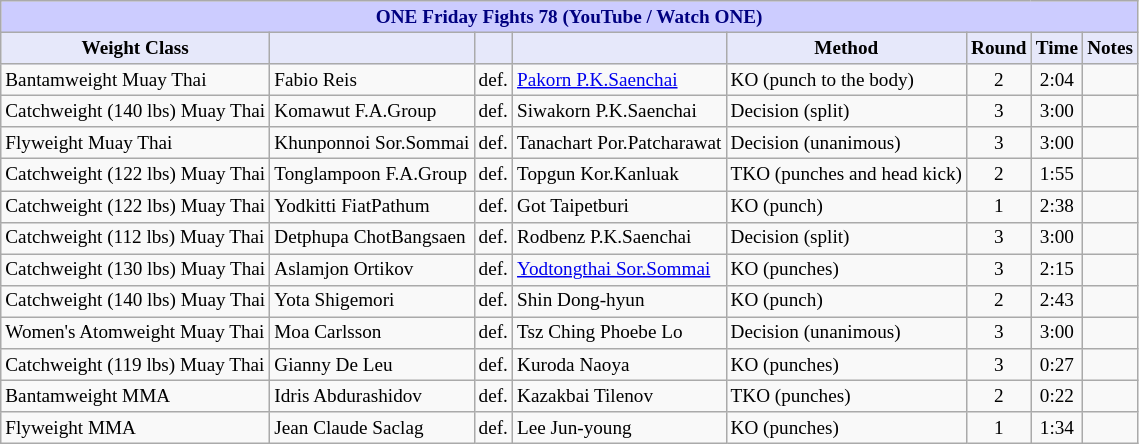<table class="wikitable" style="font-size: 80%;">
<tr>
<th colspan="8" style="background-color: #ccf; color: #000080; text-align: center;"><strong>ONE Friday Fights 78 (YouTube / Watch ONE)</strong></th>
</tr>
<tr>
<th colspan="1" style="background-color: #E6E8FA; color: #000000; text-align: center;">Weight Class</th>
<th colspan="1" style="background-color: #E6E8FA; color: #000000; text-align: center;"></th>
<th colspan="1" style="background-color: #E6E8FA; color: #000000; text-align: center;"></th>
<th colspan="1" style="background-color: #E6E8FA; color: #000000; text-align: center;"></th>
<th colspan="1" style="background-color: #E6E8FA; color: #000000; text-align: center;">Method</th>
<th colspan="1" style="background-color: #E6E8FA; color: #000000; text-align: center;">Round</th>
<th colspan="1" style="background-color: #E6E8FA; color: #000000; text-align: center;">Time</th>
<th colspan="1" style="background-color: #E6E8FA; color: #000000; text-align: center;">Notes</th>
</tr>
<tr>
<td>Bantamweight Muay Thai</td>
<td> Fabio Reis</td>
<td>def.</td>
<td> <a href='#'>Pakorn P.K.Saenchai</a></td>
<td>KO (punch to the body)</td>
<td align=center>2</td>
<td align=center>2:04</td>
<td></td>
</tr>
<tr>
<td>Catchweight (140 lbs) Muay Thai</td>
<td> Komawut F.A.Group</td>
<td>def.</td>
<td> Siwakorn P.K.Saenchai</td>
<td>Decision (split)</td>
<td align=center>3</td>
<td align=center>3:00</td>
<td></td>
</tr>
<tr>
<td>Flyweight Muay Thai</td>
<td> Khunponnoi Sor.Sommai</td>
<td>def.</td>
<td> Tanachart Por.Patcharawat</td>
<td>Decision (unanimous)</td>
<td align=center>3</td>
<td align=center>3:00</td>
<td></td>
</tr>
<tr>
<td>Catchweight (122 lbs) Muay Thai</td>
<td> Tonglampoon F.A.Group</td>
<td>def.</td>
<td> Topgun Kor.Kanluak</td>
<td>TKO (punches and head kick)</td>
<td align=center>2</td>
<td align=center>1:55</td>
<td></td>
</tr>
<tr>
<td>Catchweight (122 lbs) Muay Thai</td>
<td> Yodkitti FiatPathum</td>
<td>def.</td>
<td> Got Taipetburi</td>
<td>KO (punch)</td>
<td align=center>1</td>
<td align=center>2:38</td>
<td></td>
</tr>
<tr>
<td>Catchweight (112 lbs) Muay Thai</td>
<td> Detphupa ChotBangsaen</td>
<td>def.</td>
<td> Rodbenz P.K.Saenchai</td>
<td>Decision (split)</td>
<td align=center>3</td>
<td align=center>3:00</td>
<td></td>
</tr>
<tr>
<td>Catchweight (130 lbs) Muay Thai</td>
<td> Aslamjon Ortikov</td>
<td>def.</td>
<td> <a href='#'>Yodtongthai Sor.Sommai</a></td>
<td>KO (punches)</td>
<td align=center>3</td>
<td align=center>2:15</td>
<td></td>
</tr>
<tr>
<td>Catchweight (140 lbs) Muay Thai</td>
<td> Yota Shigemori</td>
<td>def.</td>
<td> Shin Dong-hyun</td>
<td>KO (punch)</td>
<td align=center>2</td>
<td align=center>2:43</td>
<td></td>
</tr>
<tr>
<td>Women's Atomweight Muay Thai</td>
<td> Moa Carlsson</td>
<td>def.</td>
<td> Tsz Ching Phoebe Lo</td>
<td>Decision (unanimous)</td>
<td align=center>3</td>
<td align=center>3:00</td>
<td></td>
</tr>
<tr>
<td>Catchweight (119 lbs) Muay Thai</td>
<td> Gianny De Leu</td>
<td>def.</td>
<td> Kuroda Naoya</td>
<td>KO (punches)</td>
<td align=center>3</td>
<td align=center>0:27</td>
<td></td>
</tr>
<tr>
<td>Bantamweight MMA</td>
<td> Idris Abdurashidov</td>
<td>def.</td>
<td> Kazakbai Tilenov</td>
<td>TKO (punches)</td>
<td align=center>2</td>
<td align=center>0:22</td>
<td></td>
</tr>
<tr>
<td>Flyweight MMA</td>
<td> Jean Claude Saclag</td>
<td>def.</td>
<td> Lee Jun-young</td>
<td>KO (punches)</td>
<td align=center>1</td>
<td align=center>1:34</td>
<td></td>
</tr>
</table>
